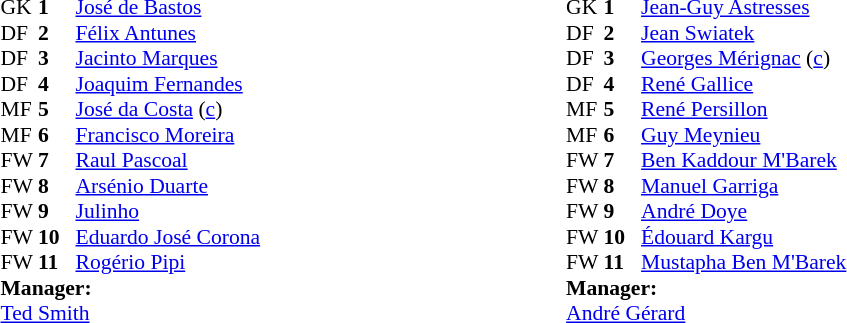<table width=50% align=center>
<tr>
<td valign="top" width="25%"><br><table style="font-size:90%" cellspacing="0" cellpadding="0">
<tr>
<th width="25"></th>
<th width="25"></th>
</tr>
<tr>
<td>GK</td>
<td><strong>1</strong></td>
<td> <a href='#'>José de Bastos</a></td>
</tr>
<tr>
<td>DF</td>
<td><strong>2</strong></td>
<td> <a href='#'>Félix Antunes</a></td>
</tr>
<tr>
<td>DF</td>
<td><strong>3</strong></td>
<td> <a href='#'>Jacinto Marques</a></td>
</tr>
<tr>
<td>DF</td>
<td><strong>4</strong></td>
<td> <a href='#'>Joaquim Fernandes</a></td>
</tr>
<tr>
<td>MF</td>
<td><strong>5</strong></td>
<td> <a href='#'>José da Costa</a> (<a href='#'>c</a>)</td>
</tr>
<tr>
<td>MF</td>
<td><strong>6</strong></td>
<td> <a href='#'>Francisco Moreira</a></td>
</tr>
<tr>
<td>FW</td>
<td><strong>7</strong></td>
<td> <a href='#'>Raul Pascoal</a></td>
</tr>
<tr>
<td>FW</td>
<td><strong>8</strong></td>
<td> <a href='#'>Arsénio Duarte</a></td>
</tr>
<tr>
<td>FW</td>
<td><strong>9</strong></td>
<td> <a href='#'>Julinho</a></td>
</tr>
<tr>
<td>FW</td>
<td><strong>10</strong></td>
<td> <a href='#'>Eduardo José Corona</a></td>
</tr>
<tr>
<td>FW</td>
<td><strong>11</strong></td>
<td> <a href='#'>Rogério Pipi</a></td>
</tr>
<tr>
<td colspan="3"><strong>Manager:</strong></td>
</tr>
<tr>
<td colspan="3"> <a href='#'>Ted Smith</a></td>
</tr>
</table>
</td>
<td valign="top" width="25%"><br><table style="font-size:90%; margin:auto" cellspacing="0" cellpadding="0">
<tr>
<th width="25"></th>
<th width="25"></th>
</tr>
<tr>
<td>GK</td>
<td><strong>1</strong></td>
<td> <a href='#'>Jean-Guy Astresses</a></td>
</tr>
<tr>
<td>DF</td>
<td><strong>2</strong></td>
<td> <a href='#'>Jean Swiatek</a></td>
</tr>
<tr>
<td>DF</td>
<td><strong>3</strong></td>
<td> <a href='#'>Georges Mérignac</a> (<a href='#'>c</a>)</td>
</tr>
<tr>
<td>DF</td>
<td><strong>4</strong></td>
<td> <a href='#'>René Gallice</a></td>
</tr>
<tr>
<td>MF</td>
<td><strong>5</strong></td>
<td> <a href='#'>René Persillon</a></td>
</tr>
<tr>
<td>MF</td>
<td><strong>6</strong></td>
<td> <a href='#'>Guy Meynieu</a></td>
</tr>
<tr>
<td>FW</td>
<td><strong>7</strong></td>
<td> <a href='#'>Ben Kaddour M'Barek</a></td>
</tr>
<tr>
<td>FW</td>
<td><strong>8</strong></td>
<td> <a href='#'>Manuel Garriga</a></td>
</tr>
<tr>
<td>FW</td>
<td><strong>9</strong></td>
<td> <a href='#'>André Doye</a></td>
</tr>
<tr>
<td>FW</td>
<td><strong>10</strong></td>
<td> <a href='#'>Édouard Kargu</a></td>
</tr>
<tr>
<td>FW</td>
<td><strong>11</strong></td>
<td> <a href='#'>Mustapha Ben M'Barek</a></td>
</tr>
<tr>
<td colspan="3"><strong>Manager:</strong></td>
</tr>
<tr>
<td colspan="3"> <a href='#'>André Gérard</a></td>
</tr>
</table>
</td>
</tr>
</table>
